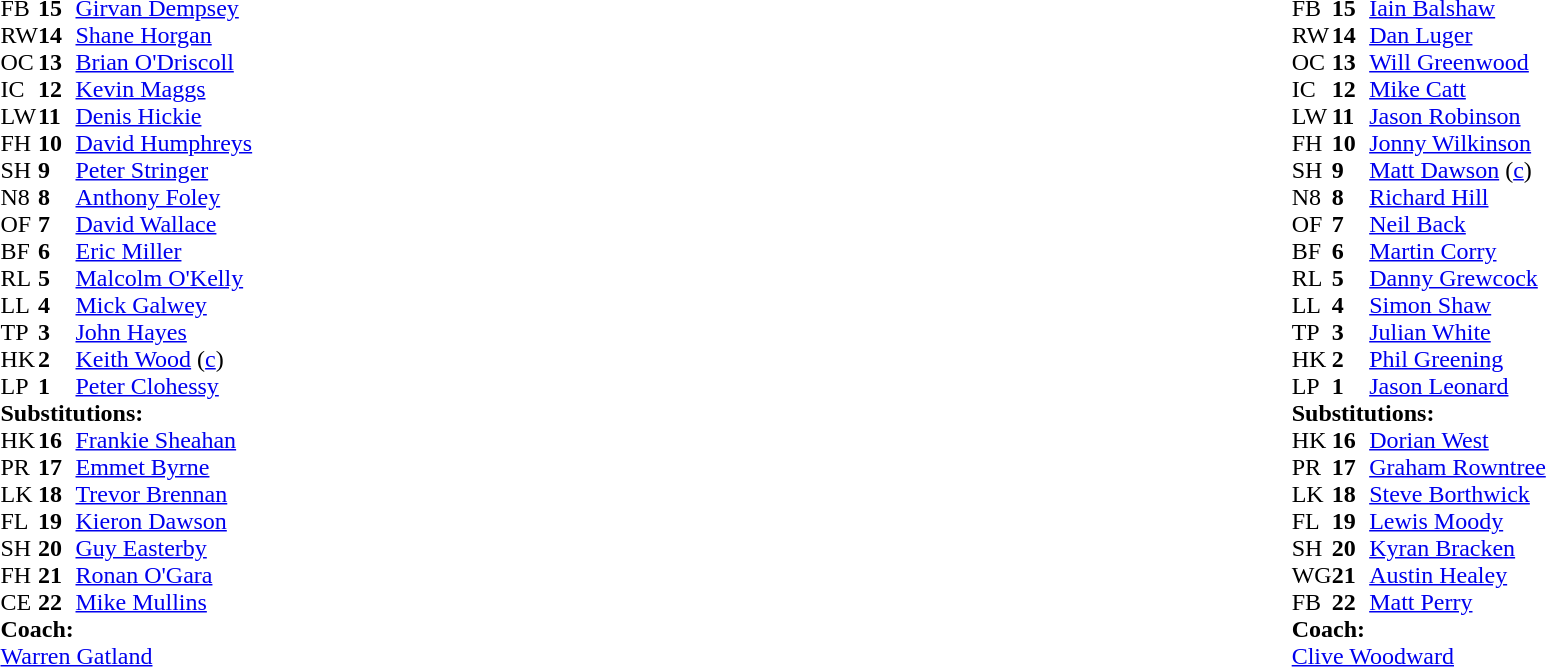<table width="100%">
<tr>
<td style="vertical-align:top" width="50%"><br><table cellspacing="0" cellpadding="0">
<tr>
<th width="25"></th>
<th width="25"></th>
</tr>
<tr>
<td>FB</td>
<td><strong>15</strong></td>
<td><a href='#'>Girvan Dempsey</a></td>
</tr>
<tr>
<td>RW</td>
<td><strong>14</strong></td>
<td><a href='#'>Shane Horgan</a></td>
</tr>
<tr>
<td>OC</td>
<td><strong>13</strong></td>
<td><a href='#'>Brian O'Driscoll</a></td>
<td></td>
<td></td>
</tr>
<tr>
<td>IC</td>
<td><strong>12</strong></td>
<td><a href='#'>Kevin Maggs</a></td>
</tr>
<tr>
<td>LW</td>
<td><strong>11</strong></td>
<td><a href='#'>Denis Hickie</a></td>
</tr>
<tr>
<td>FH</td>
<td><strong>10</strong></td>
<td><a href='#'>David Humphreys</a></td>
<td></td>
<td></td>
</tr>
<tr>
<td>SH</td>
<td><strong>9</strong></td>
<td><a href='#'>Peter Stringer</a></td>
</tr>
<tr>
<td>N8</td>
<td><strong>8</strong></td>
<td><a href='#'>Anthony Foley</a></td>
<td></td>
<td></td>
</tr>
<tr>
<td>OF</td>
<td><strong>7</strong></td>
<td><a href='#'>David Wallace</a></td>
</tr>
<tr>
<td>BF</td>
<td><strong>6</strong></td>
<td><a href='#'>Eric Miller</a></td>
</tr>
<tr>
<td>RL</td>
<td><strong>5</strong></td>
<td><a href='#'>Malcolm O'Kelly</a></td>
</tr>
<tr>
<td>LL</td>
<td><strong>4</strong></td>
<td><a href='#'>Mick Galwey</a></td>
<td></td>
<td></td>
</tr>
<tr>
<td>TP</td>
<td><strong>3</strong></td>
<td><a href='#'>John Hayes</a></td>
</tr>
<tr>
<td>HK</td>
<td><strong>2</strong></td>
<td><a href='#'>Keith Wood</a> (<a href='#'>c</a>)</td>
</tr>
<tr>
<td>LP</td>
<td><strong>1</strong></td>
<td><a href='#'>Peter Clohessy</a></td>
<td></td>
<td></td>
</tr>
<tr>
<td colspan="3"><strong>Substitutions:</strong></td>
</tr>
<tr>
<td>HK</td>
<td><strong>16</strong></td>
<td><a href='#'>Frankie Sheahan</a></td>
</tr>
<tr>
<td>PR</td>
<td><strong>17</strong></td>
<td><a href='#'>Emmet Byrne</a></td>
<td></td>
<td></td>
</tr>
<tr>
<td>LK</td>
<td><strong>18</strong></td>
<td><a href='#'>Trevor Brennan</a></td>
<td></td>
<td></td>
</tr>
<tr>
<td>FL</td>
<td><strong>19</strong></td>
<td><a href='#'>Kieron Dawson</a></td>
<td></td>
<td></td>
</tr>
<tr>
<td>SH</td>
<td><strong>20</strong></td>
<td><a href='#'>Guy Easterby</a></td>
</tr>
<tr>
<td>FH</td>
<td><strong>21</strong></td>
<td><a href='#'>Ronan O'Gara</a></td>
<td></td>
<td></td>
</tr>
<tr>
<td>CE</td>
<td><strong>22</strong></td>
<td><a href='#'>Mike Mullins</a></td>
<td></td>
<td></td>
</tr>
<tr>
<td colspan="3"><strong>Coach:</strong></td>
</tr>
<tr>
<td colspan="3"><a href='#'>Warren Gatland</a></td>
</tr>
</table>
</td>
<td style="vertical-align:top"></td>
<td style="vertical-align:top" width="50%"><br><table cellspacing="0" cellpadding="0" align="center">
<tr>
<th width="25"></th>
<th width="25"></th>
</tr>
<tr>
<td>FB</td>
<td><strong>15</strong></td>
<td><a href='#'>Iain Balshaw</a></td>
</tr>
<tr>
<td>RW</td>
<td><strong>14</strong></td>
<td><a href='#'>Dan Luger</a></td>
<td></td>
<td></td>
</tr>
<tr>
<td>OC</td>
<td><strong>13</strong></td>
<td><a href='#'>Will Greenwood</a></td>
</tr>
<tr>
<td>IC</td>
<td><strong>12</strong></td>
<td><a href='#'>Mike Catt</a></td>
</tr>
<tr>
<td>LW</td>
<td><strong>11</strong></td>
<td><a href='#'>Jason Robinson</a></td>
</tr>
<tr>
<td>FH</td>
<td><strong>10</strong></td>
<td><a href='#'>Jonny Wilkinson</a></td>
</tr>
<tr>
<td>SH</td>
<td><strong>9</strong></td>
<td><a href='#'>Matt Dawson</a> (<a href='#'>c</a>)</td>
<td></td>
<td></td>
</tr>
<tr>
<td>N8</td>
<td><strong>8</strong></td>
<td><a href='#'>Richard Hill</a></td>
</tr>
<tr>
<td>OF</td>
<td><strong>7</strong></td>
<td><a href='#'>Neil Back</a></td>
</tr>
<tr>
<td>BF</td>
<td><strong>6</strong></td>
<td><a href='#'>Martin Corry</a></td>
<td></td>
<td></td>
</tr>
<tr>
<td>RL</td>
<td><strong>5</strong></td>
<td><a href='#'>Danny Grewcock</a></td>
</tr>
<tr>
<td>LL</td>
<td><strong>4</strong></td>
<td><a href='#'>Simon Shaw</a></td>
</tr>
<tr>
<td>TP</td>
<td><strong>3</strong></td>
<td><a href='#'>Julian White</a></td>
<td></td>
<td></td>
</tr>
<tr>
<td>HK</td>
<td><strong>2</strong></td>
<td><a href='#'>Phil Greening</a></td>
<td></td>
<td></td>
</tr>
<tr>
<td>LP</td>
<td><strong>1</strong></td>
<td><a href='#'>Jason Leonard</a></td>
</tr>
<tr>
<td colspan="3"><strong>Substitutions:</strong></td>
</tr>
<tr>
<td>HK</td>
<td><strong>16</strong></td>
<td><a href='#'>Dorian West</a></td>
<td></td>
<td></td>
</tr>
<tr>
<td>PR</td>
<td><strong>17</strong></td>
<td><a href='#'>Graham Rowntree</a></td>
<td></td>
<td></td>
</tr>
<tr>
<td>LK</td>
<td><strong>18</strong></td>
<td><a href='#'>Steve Borthwick</a></td>
</tr>
<tr>
<td>FL</td>
<td><strong>19</strong></td>
<td><a href='#'>Lewis Moody</a></td>
<td></td>
<td></td>
</tr>
<tr>
<td>SH</td>
<td><strong>20</strong></td>
<td><a href='#'>Kyran Bracken</a></td>
<td></td>
<td></td>
</tr>
<tr>
<td>WG</td>
<td><strong>21</strong></td>
<td><a href='#'>Austin Healey</a></td>
<td></td>
<td></td>
</tr>
<tr>
<td>FB</td>
<td><strong>22</strong></td>
<td><a href='#'>Matt Perry</a></td>
</tr>
<tr>
<td colspan="3"><strong>Coach:</strong></td>
</tr>
<tr>
<td colspan="3"><a href='#'>Clive Woodward</a></td>
</tr>
</table>
</td>
</tr>
</table>
